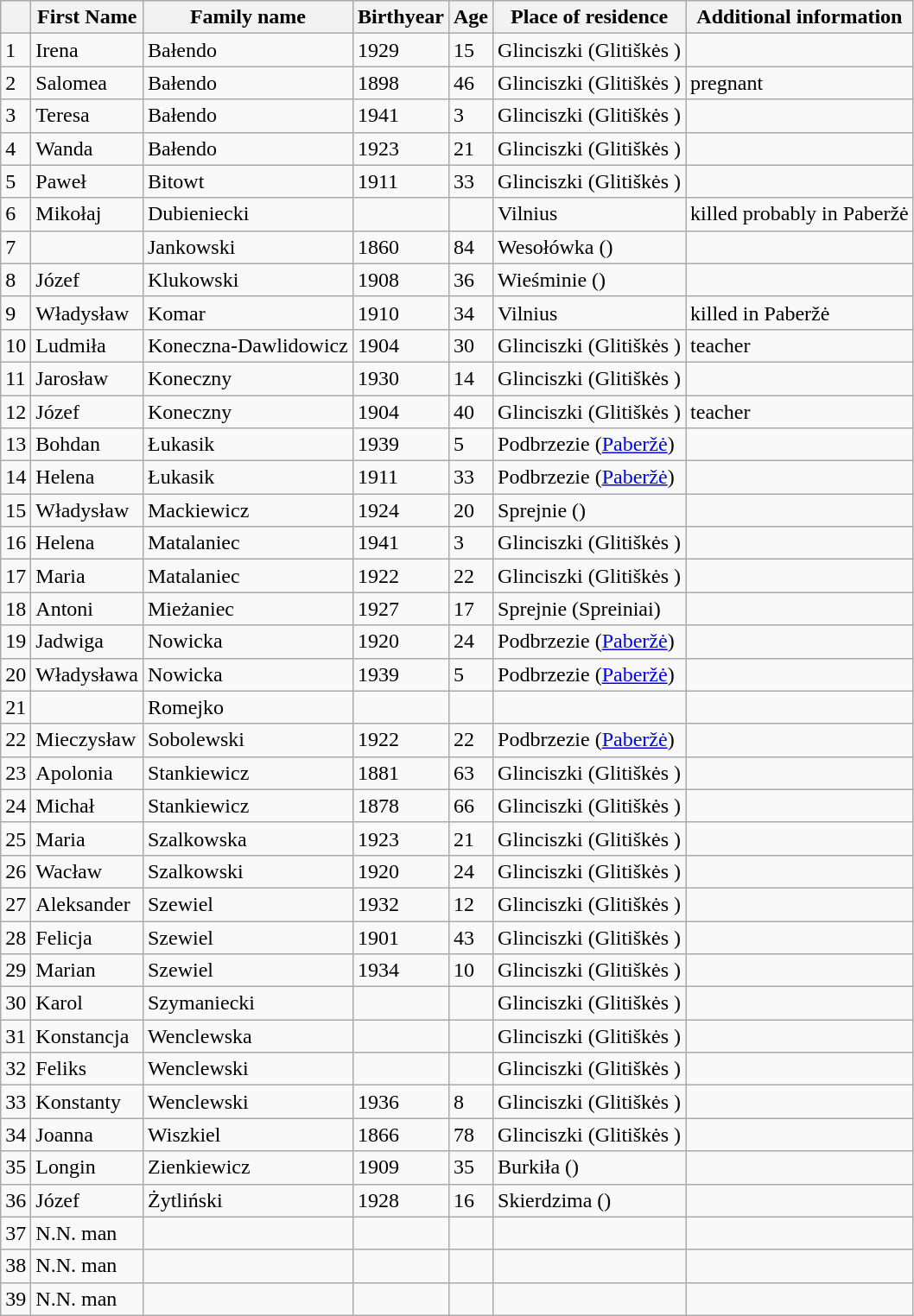<table class="wikitable sortable">
<tr>
<th></th>
<th>First Name</th>
<th>Family name</th>
<th>Birthyear</th>
<th>Age</th>
<th>Place of residence</th>
<th>Additional information</th>
</tr>
<tr>
<td>1</td>
<td>Irena</td>
<td>Bałendo</td>
<td>1929</td>
<td>15</td>
<td>Glinciszki (Glitiškės )</td>
<td></td>
</tr>
<tr>
<td>2</td>
<td>Salomea</td>
<td>Bałendo</td>
<td>1898</td>
<td>46</td>
<td>Glinciszki (Glitiškės )</td>
<td>pregnant</td>
</tr>
<tr>
<td>3</td>
<td>Teresa</td>
<td>Bałendo</td>
<td>1941</td>
<td>3</td>
<td>Glinciszki (Glitiškės )</td>
<td></td>
</tr>
<tr>
<td>4</td>
<td>Wanda</td>
<td>Bałendo</td>
<td>1923</td>
<td>21</td>
<td>Glinciszki (Glitiškės )</td>
<td></td>
</tr>
<tr>
<td>5</td>
<td>Paweł</td>
<td>Bitowt</td>
<td>1911</td>
<td>33</td>
<td>Glinciszki (Glitiškės )</td>
<td></td>
</tr>
<tr>
<td>6</td>
<td>Mikołaj</td>
<td>Dubieniecki</td>
<td></td>
<td></td>
<td>Vilnius</td>
<td>killed probably in Paberžė</td>
</tr>
<tr>
<td>7</td>
<td></td>
<td>Jankowski</td>
<td>1860</td>
<td>84</td>
<td>Wesołówka ()</td>
<td></td>
</tr>
<tr>
<td>8</td>
<td>Józef</td>
<td>Klukowski</td>
<td>1908</td>
<td>36</td>
<td>Wieśminie ()</td>
<td></td>
</tr>
<tr>
<td>9</td>
<td>Władysław</td>
<td>Komar</td>
<td>1910</td>
<td>34</td>
<td>Vilnius</td>
<td>killed in Paberžė</td>
</tr>
<tr>
<td>10</td>
<td>Ludmiła</td>
<td>Koneczna-Dawlidowicz</td>
<td>1904</td>
<td>30</td>
<td>Glinciszki (Glitiškės )</td>
<td>teacher</td>
</tr>
<tr>
<td>11</td>
<td>Jarosław</td>
<td>Koneczny</td>
<td>1930</td>
<td>14</td>
<td>Glinciszki (Glitiškės )</td>
<td></td>
</tr>
<tr>
<td>12</td>
<td>Józef</td>
<td>Koneczny</td>
<td>1904</td>
<td>40</td>
<td>Glinciszki (Glitiškės )</td>
<td>teacher</td>
</tr>
<tr>
<td>13</td>
<td>Bohdan</td>
<td>Łukasik</td>
<td>1939</td>
<td>5</td>
<td>Podbrzezie (<a href='#'>Paberžė</a>)</td>
<td></td>
</tr>
<tr>
<td>14</td>
<td>Helena</td>
<td>Łukasik</td>
<td>1911</td>
<td>33</td>
<td>Podbrzezie (<a href='#'>Paberžė</a>)</td>
<td></td>
</tr>
<tr>
<td>15</td>
<td>Władysław</td>
<td>Mackiewicz</td>
<td>1924</td>
<td>20</td>
<td>Sprejnie ()</td>
<td></td>
</tr>
<tr>
<td>16</td>
<td>Helena</td>
<td>Matalaniec</td>
<td>1941</td>
<td>3</td>
<td>Glinciszki (Glitiškės )</td>
<td></td>
</tr>
<tr>
<td>17</td>
<td>Maria</td>
<td>Matalaniec</td>
<td>1922</td>
<td>22</td>
<td>Glinciszki (Glitiškės )</td>
<td></td>
</tr>
<tr>
<td>18</td>
<td>Antoni</td>
<td>Mieżaniec</td>
<td>1927</td>
<td>17</td>
<td>Sprejnie (Spreiniai)</td>
<td></td>
</tr>
<tr>
<td>19</td>
<td>Jadwiga</td>
<td>Nowicka</td>
<td>1920</td>
<td>24</td>
<td>Podbrzezie (<a href='#'>Paberžė</a>)</td>
<td></td>
</tr>
<tr>
<td>20</td>
<td>Władysława</td>
<td>Nowicka</td>
<td>1939</td>
<td>5</td>
<td>Podbrzezie (<a href='#'>Paberžė</a>)</td>
<td></td>
</tr>
<tr>
<td>21</td>
<td></td>
<td>Romejko</td>
<td></td>
<td></td>
<td></td>
<td></td>
</tr>
<tr>
<td>22</td>
<td>Mieczysław</td>
<td>Sobolewski</td>
<td>1922</td>
<td>22</td>
<td>Podbrzezie (<a href='#'>Paberžė</a>)</td>
<td></td>
</tr>
<tr>
<td>23</td>
<td>Apolonia</td>
<td>Stankiewicz</td>
<td>1881</td>
<td>63</td>
<td>Glinciszki (Glitiškės )</td>
<td></td>
</tr>
<tr>
<td>24</td>
<td>Michał</td>
<td>Stankiewicz</td>
<td>1878</td>
<td>66</td>
<td>Glinciszki (Glitiškės )</td>
<td></td>
</tr>
<tr>
<td>25</td>
<td>Maria</td>
<td>Szalkowska</td>
<td>1923</td>
<td>21</td>
<td>Glinciszki (Glitiškės )</td>
<td></td>
</tr>
<tr>
<td>26</td>
<td>Wacław</td>
<td>Szalkowski</td>
<td>1920</td>
<td>24</td>
<td>Glinciszki (Glitiškės )</td>
<td></td>
</tr>
<tr>
<td>27</td>
<td>Aleksander</td>
<td>Szewiel</td>
<td>1932</td>
<td>12</td>
<td>Glinciszki (Glitiškės )</td>
<td></td>
</tr>
<tr>
<td>28</td>
<td>Felicja</td>
<td>Szewiel</td>
<td>1901</td>
<td>43</td>
<td>Glinciszki (Glitiškės )</td>
<td></td>
</tr>
<tr>
<td>29</td>
<td>Marian</td>
<td>Szewiel</td>
<td>1934</td>
<td>10</td>
<td>Glinciszki (Glitiškės )</td>
<td></td>
</tr>
<tr>
<td>30</td>
<td>Karol</td>
<td>Szymaniecki</td>
<td></td>
<td></td>
<td>Glinciszki (Glitiškės )</td>
<td></td>
</tr>
<tr>
<td>31</td>
<td>Konstancja</td>
<td>Wenclewska</td>
<td></td>
<td></td>
<td>Glinciszki (Glitiškės )</td>
<td></td>
</tr>
<tr>
<td>32</td>
<td>Feliks</td>
<td>Wenclewski</td>
<td></td>
<td></td>
<td>Glinciszki (Glitiškės )</td>
<td></td>
</tr>
<tr>
<td>33</td>
<td>Konstanty</td>
<td>Wenclewski</td>
<td>1936</td>
<td>8</td>
<td>Glinciszki (Glitiškės )</td>
<td></td>
</tr>
<tr>
<td>34</td>
<td>Joanna</td>
<td>Wiszkiel</td>
<td>1866</td>
<td>78</td>
<td>Glinciszki (Glitiškės )</td>
<td></td>
</tr>
<tr>
<td>35</td>
<td>Longin</td>
<td>Zienkiewicz</td>
<td>1909</td>
<td>35</td>
<td>Burkiła ()</td>
<td></td>
</tr>
<tr>
<td>36</td>
<td>Józef</td>
<td>Żytliński</td>
<td>1928</td>
<td>16</td>
<td>Skierdzima ()</td>
<td></td>
</tr>
<tr>
<td>37</td>
<td>N.N. man</td>
<td></td>
<td></td>
<td></td>
<td></td>
<td></td>
</tr>
<tr>
<td>38</td>
<td>N.N. man</td>
<td></td>
<td></td>
<td></td>
<td></td>
<td></td>
</tr>
<tr>
<td>39</td>
<td>N.N. man</td>
<td></td>
<td></td>
<td></td>
<td></td>
<td></td>
</tr>
</table>
